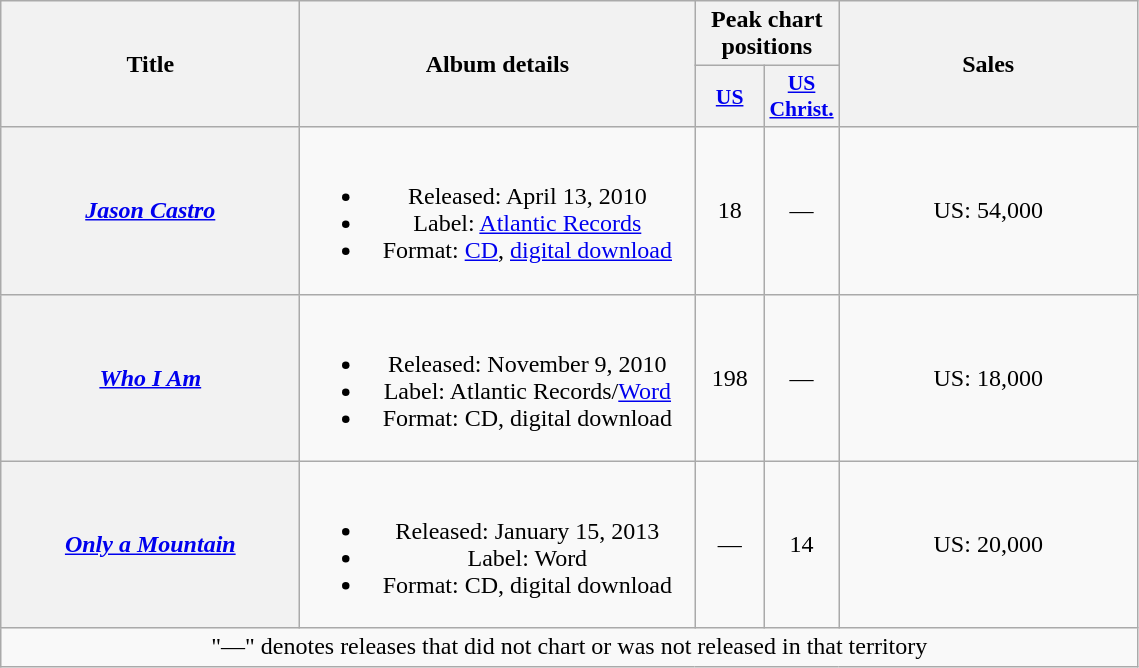<table class="wikitable plainrowheaders" style="text-align:center;" border="1">
<tr>
<th scope="col" rowspan="2" style="width:12em;">Title</th>
<th scope="col" rowspan="2" style="width:16em;">Album details</th>
<th scope="col" colspan="2">Peak chart positions</th>
<th scope="col" rowspan="2" style="width:12em;">Sales</th>
</tr>
<tr>
<th scope="col" style="width:2.75em;font-size:90%;"><a href='#'>US</a><br></th>
<th scope="col" style="width:1em;font-size:90%;"><a href='#'>US<br>Christ.</a><br></th>
</tr>
<tr>
<th scope="row"><em><a href='#'>Jason Castro</a></em></th>
<td><br><ul><li>Released: April 13, 2010</li><li>Label: <a href='#'>Atlantic Records</a></li><li>Format: <a href='#'>CD</a>, <a href='#'>digital download</a></li></ul></td>
<td>18</td>
<td>—</td>
<td>US: 54,000</td>
</tr>
<tr>
<th scope="row"><em><a href='#'>Who I Am</a></em></th>
<td><br><ul><li>Released: November 9, 2010</li><li>Label: Atlantic Records/<a href='#'>Word</a></li><li>Format: CD, digital download</li></ul></td>
<td>198</td>
<td>—</td>
<td>US: 18,000</td>
</tr>
<tr>
<th scope="row"><em><a href='#'>Only a Mountain</a></em></th>
<td><br><ul><li>Released: January 15, 2013</li><li>Label: Word</li><li>Format: CD, digital download</li></ul></td>
<td>—</td>
<td>14</td>
<td>US: 20,000</td>
</tr>
<tr>
<td colspan="5" style="text-align:center;">"—" denotes releases that did not chart or was not released in that territory</td>
</tr>
</table>
